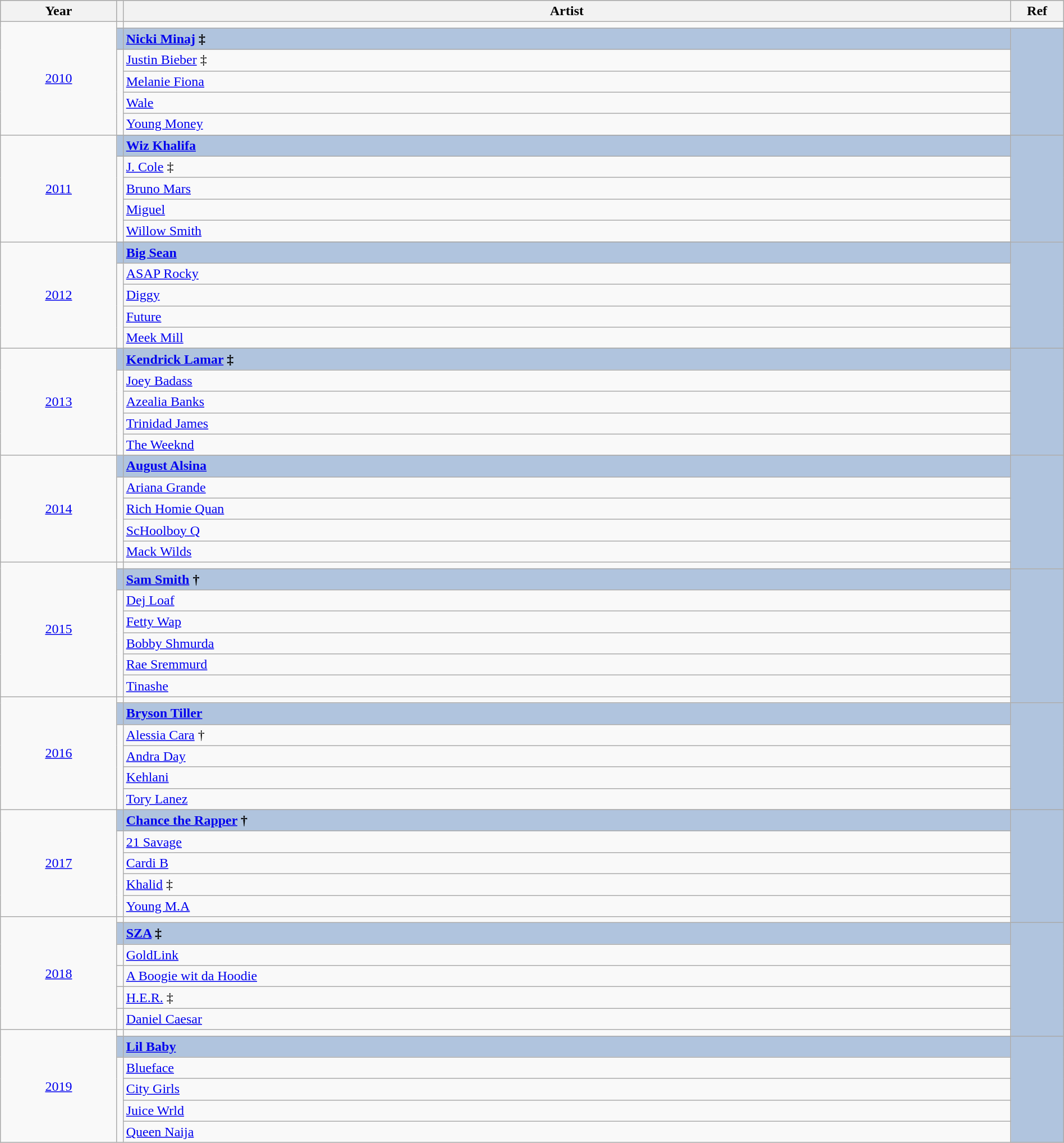<table class="wikitable" style="width:100%;">
<tr style="background:#bebebe;">
<th style="width:11%;">Year</th>
<th></th>
<th style="width:84%;">Artist</th>
<th style="width:5%;">Ref</th>
</tr>
<tr>
<td rowspan="6" align="center"><a href='#'>2010</a></td>
<td></td>
</tr>
<tr style="background:#B0C4DE">
<td></td>
<td><strong><a href='#'>Nicki Minaj</a> ‡</strong></td>
<td rowspan="6" align="center"></td>
</tr>
<tr>
<td rowspan="5"></td>
<td><a href='#'>Justin Bieber</a> ‡</td>
</tr>
<tr>
<td><a href='#'>Melanie Fiona</a></td>
</tr>
<tr>
<td><a href='#'>Wale</a></td>
</tr>
<tr>
<td><a href='#'>Young Money</a></td>
</tr>
<tr>
<td rowspan="6" align="center"><a href='#'>2011</a></td>
</tr>
<tr style="background:#B0C4DE">
<td></td>
<td><strong><a href='#'>Wiz Khalifa</a></strong></td>
<td rowspan="6" align="center"></td>
</tr>
<tr>
<td rowspan="5"></td>
<td><a href='#'>J. Cole</a> ‡</td>
</tr>
<tr>
<td><a href='#'>Bruno Mars</a></td>
</tr>
<tr>
<td><a href='#'>Miguel</a></td>
</tr>
<tr>
<td><a href='#'>Willow Smith</a></td>
</tr>
<tr>
<td rowspan="6" align="center"><a href='#'>2012</a></td>
</tr>
<tr style="background:#B0C4DE">
<td></td>
<td><strong><a href='#'>Big Sean</a></strong></td>
<td rowspan="6" align="center"></td>
</tr>
<tr>
<td rowspan="5"></td>
<td><a href='#'>ASAP Rocky</a></td>
</tr>
<tr>
<td><a href='#'>Diggy</a></td>
</tr>
<tr>
<td><a href='#'>Future</a></td>
</tr>
<tr>
<td><a href='#'>Meek Mill</a></td>
</tr>
<tr>
<td rowspan="6" align="center"><a href='#'>2013</a></td>
</tr>
<tr style="background:#B0C4DE">
<td></td>
<td><strong><a href='#'>Kendrick Lamar</a> ‡</strong></td>
<td rowspan="6" align="center"></td>
</tr>
<tr>
<td rowspan="5"></td>
<td><a href='#'>Joey Badass</a></td>
</tr>
<tr>
<td><a href='#'>Azealia Banks</a></td>
</tr>
<tr>
<td><a href='#'>Trinidad James</a></td>
</tr>
<tr>
<td><a href='#'>The Weeknd</a></td>
</tr>
<tr>
<td rowspan="6" align="center"><a href='#'>2014</a></td>
</tr>
<tr style="background:#B0C4DE">
<td></td>
<td><strong><a href='#'>August Alsina</a></strong></td>
<td rowspan="6" align="center"></td>
</tr>
<tr>
<td rowspan="4"></td>
<td><a href='#'>Ariana Grande</a></td>
</tr>
<tr>
<td><a href='#'>Rich Homie Quan</a></td>
</tr>
<tr>
<td><a href='#'>ScHoolboy Q</a></td>
</tr>
<tr>
<td><a href='#'>Mack Wilds</a></td>
</tr>
<tr>
<td rowspan="7" align="center"><a href='#'>2015</a></td>
<td></td>
</tr>
<tr style="background:#B0C4DE">
<td></td>
<td><strong><a href='#'>Sam Smith</a> †</strong></td>
<td rowspan="7" align="center"></td>
</tr>
<tr>
<td rowspan="5"></td>
<td><a href='#'>Dej Loaf</a></td>
</tr>
<tr>
<td><a href='#'>Fetty Wap</a></td>
</tr>
<tr>
<td><a href='#'>Bobby Shmurda</a></td>
</tr>
<tr>
<td><a href='#'>Rae Sremmurd</a></td>
</tr>
<tr>
<td><a href='#'>Tinashe</a></td>
</tr>
<tr>
<td rowspan="6" align="center"><a href='#'>2016</a></td>
<td></td>
</tr>
<tr style="background:#B0C4DE">
<td></td>
<td><strong><a href='#'>Bryson Tiller</a></strong></td>
<td rowspan="6" align="center"></td>
</tr>
<tr>
<td rowspan="5"></td>
<td><a href='#'>Alessia Cara</a> †</td>
</tr>
<tr>
<td><a href='#'>Andra Day</a></td>
</tr>
<tr>
<td><a href='#'>Kehlani</a></td>
</tr>
<tr>
<td><a href='#'>Tory Lanez</a></td>
</tr>
<tr>
<td rowspan="6" align="center"><a href='#'>2017</a></td>
</tr>
<tr style="background:#B0C4DE">
<td></td>
<td><strong><a href='#'>Chance the Rapper</a> †</strong></td>
<td rowspan="6" align="center"></td>
</tr>
<tr>
<td rowspan="4"></td>
<td><a href='#'>21 Savage</a></td>
</tr>
<tr>
<td><a href='#'>Cardi B</a></td>
</tr>
<tr>
<td><a href='#'>Khalid</a> ‡</td>
</tr>
<tr>
<td><a href='#'>Young M.A</a></td>
</tr>
<tr>
<td rowspan="6" align="center"><a href='#'>2018</a></td>
<td></td>
</tr>
<tr style="background:#B0C4DE">
<td></td>
<td><strong><a href='#'>SZA</a> ‡</strong></td>
<td rowspan="6" align="center"></td>
</tr>
<tr>
<td></td>
<td><a href='#'>GoldLink</a></td>
</tr>
<tr>
<td></td>
<td><a href='#'>A Boogie wit da Hoodie</a></td>
</tr>
<tr>
<td></td>
<td><a href='#'>H.E.R.</a> ‡</td>
</tr>
<tr>
<td></td>
<td><a href='#'>Daniel Caesar</a></td>
</tr>
<tr>
<td rowspan="6" align="center"><a href='#'>2019</a></td>
<td></td>
</tr>
<tr style="background:#B0C4DE">
<td></td>
<td><strong><a href='#'>Lil Baby</a></strong></td>
<td rowspan="6" align="center"></td>
</tr>
<tr>
<td rowspan="4"></td>
<td><a href='#'>Blueface</a></td>
</tr>
<tr>
<td><a href='#'>City Girls</a></td>
</tr>
<tr>
<td><a href='#'>Juice Wrld</a></td>
</tr>
<tr>
<td><a href='#'>Queen Naija</a></td>
</tr>
</table>
